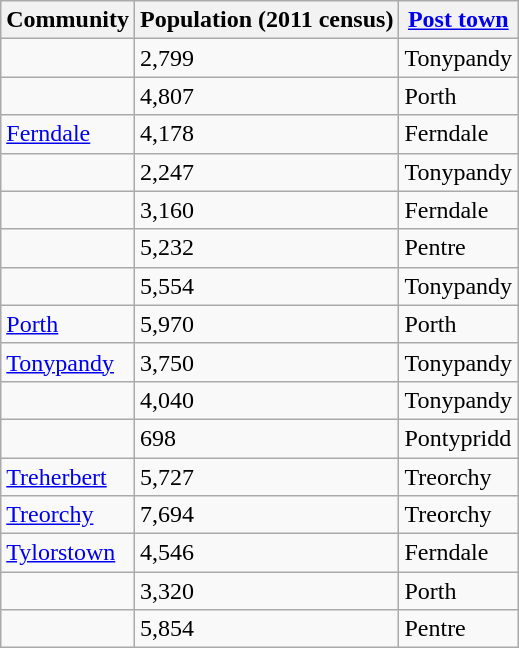<table class="wikitable sortable">
<tr>
<th scope="col">Community</th>
<th scope="col">Population (2011 census)</th>
<th scope="col"><a href='#'>Post town</a></th>
</tr>
<tr>
<td></td>
<td>2,799</td>
<td>Tonypandy</td>
</tr>
<tr>
<td></td>
<td>4,807</td>
<td>Porth</td>
</tr>
<tr>
<td><a href='#'>Ferndale</a></td>
<td>4,178</td>
<td>Ferndale</td>
</tr>
<tr>
<td></td>
<td>2,247</td>
<td>Tonypandy</td>
</tr>
<tr>
<td></td>
<td>3,160</td>
<td>Ferndale</td>
</tr>
<tr>
<td></td>
<td>5,232</td>
<td>Pentre</td>
</tr>
<tr>
<td></td>
<td>5,554</td>
<td>Tonypandy</td>
</tr>
<tr>
<td><a href='#'>Porth</a></td>
<td>5,970</td>
<td>Porth</td>
</tr>
<tr>
<td><a href='#'>Tonypandy</a></td>
<td>3,750</td>
<td>Tonypandy</td>
</tr>
<tr>
<td></td>
<td>4,040</td>
<td>Tonypandy</td>
</tr>
<tr>
<td></td>
<td>698</td>
<td>Pontypridd</td>
</tr>
<tr>
<td><a href='#'>Treherbert</a></td>
<td>5,727</td>
<td>Treorchy</td>
</tr>
<tr>
<td><a href='#'>Treorchy</a></td>
<td>7,694</td>
<td>Treorchy</td>
</tr>
<tr>
<td><a href='#'>Tylorstown</a></td>
<td>4,546</td>
<td>Ferndale</td>
</tr>
<tr>
<td></td>
<td>3,320</td>
<td>Porth</td>
</tr>
<tr>
<td></td>
<td>5,854</td>
<td>Pentre</td>
</tr>
</table>
